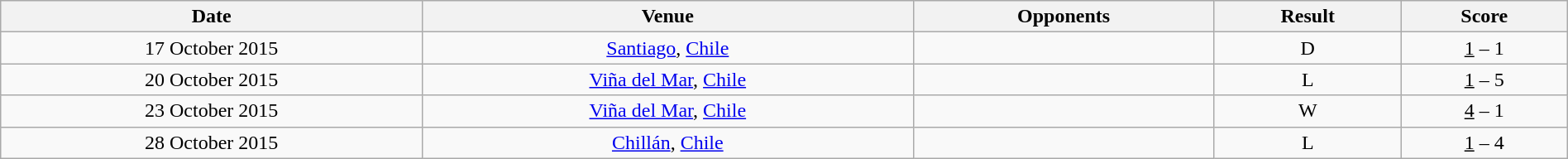<table class="wikitable"  style="text-align:center; width:100%;">
<tr>
<th>Date</th>
<th>Venue</th>
<th>Opponents</th>
<th>Result</th>
<th>Score</th>
</tr>
<tr>
<td>17 October 2015</td>
<td><a href='#'>Santiago</a>, <a href='#'>Chile</a></td>
<td></td>
<td>D</td>
<td><u>1</u> – 1</td>
</tr>
<tr>
<td>20 October 2015</td>
<td><a href='#'>Viña del Mar</a>, <a href='#'>Chile</a></td>
<td></td>
<td>L</td>
<td><u>1</u> – 5</td>
</tr>
<tr>
<td>23 October 2015</td>
<td><a href='#'>Viña del Mar</a>, <a href='#'>Chile</a></td>
<td></td>
<td>W</td>
<td><u>4</u> – 1</td>
</tr>
<tr>
<td>28 October 2015</td>
<td><a href='#'>Chillán</a>, <a href='#'>Chile</a></td>
<td></td>
<td>L</td>
<td><u>1</u> – 4</td>
</tr>
</table>
